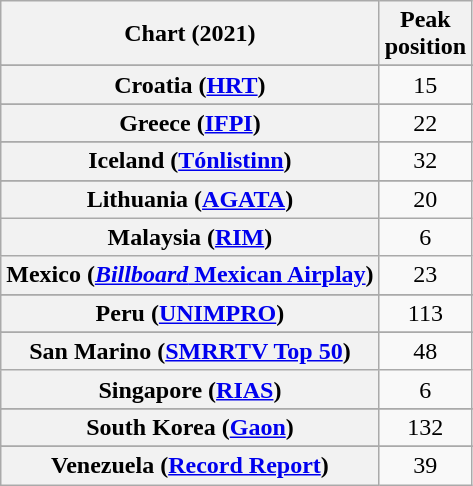<table class="wikitable sortable plainrowheaders" style="text-align:center">
<tr>
<th>Chart (2021)</th>
<th>Peak<br>position</th>
</tr>
<tr>
</tr>
<tr>
</tr>
<tr>
</tr>
<tr>
</tr>
<tr>
</tr>
<tr>
</tr>
<tr>
</tr>
<tr>
</tr>
<tr>
<th scope="row">Croatia (<a href='#'>HRT</a>)</th>
<td>15</td>
</tr>
<tr>
</tr>
<tr>
</tr>
<tr>
</tr>
<tr>
</tr>
<tr>
</tr>
<tr>
</tr>
<tr>
<th scope="row">Greece (<a href='#'>IFPI</a>)</th>
<td>22</td>
</tr>
<tr>
</tr>
<tr>
</tr>
<tr>
<th scope="row">Iceland (<a href='#'>Tónlistinn</a>)</th>
<td>32</td>
</tr>
<tr>
</tr>
<tr>
</tr>
<tr>
<th scope="row">Lithuania (<a href='#'>AGATA</a>)</th>
<td>20</td>
</tr>
<tr>
<th scope="row">Malaysia (<a href='#'>RIM</a>)</th>
<td>6</td>
</tr>
<tr>
<th scope="row">Mexico (<a href='#'><em>Billboard</em> Mexican Airplay</a>)</th>
<td>23</td>
</tr>
<tr>
</tr>
<tr>
</tr>
<tr>
</tr>
<tr>
</tr>
<tr>
<th scope="row">Peru (<a href='#'>UNIMPRO</a>)</th>
<td>113</td>
</tr>
<tr>
</tr>
<tr>
</tr>
<tr>
<th scope="row">San Marino (<a href='#'>SMRRTV Top 50</a>)</th>
<td>48</td>
</tr>
<tr>
<th scope="row">Singapore (<a href='#'>RIAS</a>)</th>
<td>6</td>
</tr>
<tr>
</tr>
<tr>
</tr>
<tr>
<th scope="row">South Korea (<a href='#'>Gaon</a>)</th>
<td>132</td>
</tr>
<tr>
</tr>
<tr>
</tr>
<tr>
</tr>
<tr>
</tr>
<tr>
</tr>
<tr>
</tr>
<tr>
</tr>
<tr>
<th scope="row">Venezuela (<a href='#'>Record Report</a>)</th>
<td>39</td>
</tr>
</table>
